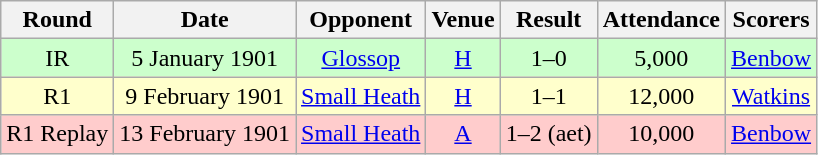<table class="wikitable" style="font-size:100%; text-align:center">
<tr>
<th>Round</th>
<th>Date</th>
<th>Opponent</th>
<th>Venue</th>
<th>Result</th>
<th>Attendance</th>
<th>Scorers</th>
</tr>
<tr style="background-color: #CCFFCC;">
<td>IR</td>
<td>5 January 1901</td>
<td><a href='#'>Glossop</a></td>
<td><a href='#'>H</a></td>
<td>1–0</td>
<td>5,000</td>
<td><a href='#'>Benbow</a></td>
</tr>
<tr style="background-color: #FFFFCC;">
<td>R1</td>
<td>9 February 1901</td>
<td><a href='#'>Small Heath</a></td>
<td><a href='#'>H</a></td>
<td>1–1</td>
<td>12,000</td>
<td><a href='#'>Watkins</a></td>
</tr>
<tr style="background-color: #FFCCCC;">
<td>R1 Replay</td>
<td>13 February 1901</td>
<td><a href='#'>Small Heath</a></td>
<td><a href='#'>A</a></td>
<td>1–2 (aet)</td>
<td>10,000</td>
<td><a href='#'>Benbow</a></td>
</tr>
</table>
